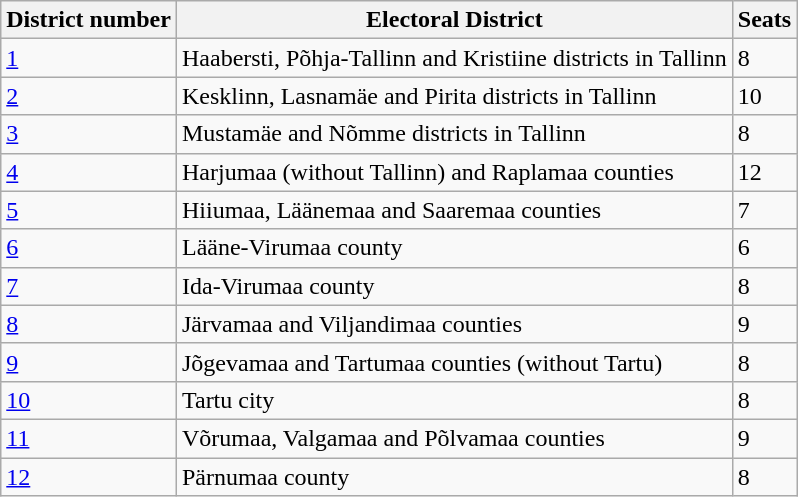<table class="wikitable">
<tr>
<th>District number</th>
<th>Electoral District</th>
<th>Seats</th>
</tr>
<tr>
<td><a href='#'>1</a></td>
<td>Haabersti, Põhja-Tallinn and Kristiine districts in Tallinn</td>
<td>8</td>
</tr>
<tr>
<td><a href='#'>2</a></td>
<td>Kesklinn, Lasnamäe and Pirita districts in Tallinn</td>
<td>10</td>
</tr>
<tr>
<td><a href='#'>3</a></td>
<td>Mustamäe and Nõmme districts in Tallinn</td>
<td>8</td>
</tr>
<tr>
<td><a href='#'>4</a></td>
<td>Harjumaa (without Tallinn) and Raplamaa counties</td>
<td>12</td>
</tr>
<tr>
<td><a href='#'>5</a></td>
<td>Hiiumaa, Läänemaa and Saaremaa counties</td>
<td>7</td>
</tr>
<tr>
<td><a href='#'>6</a></td>
<td>Lääne-Virumaa county</td>
<td>6</td>
</tr>
<tr>
<td><a href='#'>7</a></td>
<td>Ida-Virumaa county</td>
<td>8</td>
</tr>
<tr>
<td><a href='#'>8</a></td>
<td>Järvamaa and Viljandimaa counties</td>
<td>9</td>
</tr>
<tr>
<td><a href='#'>9</a></td>
<td>Jõgevamaa and Tartumaa counties (without Tartu)</td>
<td>8</td>
</tr>
<tr>
<td><a href='#'>10</a></td>
<td>Tartu city</td>
<td>8</td>
</tr>
<tr>
<td><a href='#'>11</a></td>
<td>Võrumaa, Valgamaa and Põlvamaa counties</td>
<td>9</td>
</tr>
<tr>
<td><a href='#'>12</a></td>
<td>Pärnumaa county</td>
<td>8</td>
</tr>
</table>
